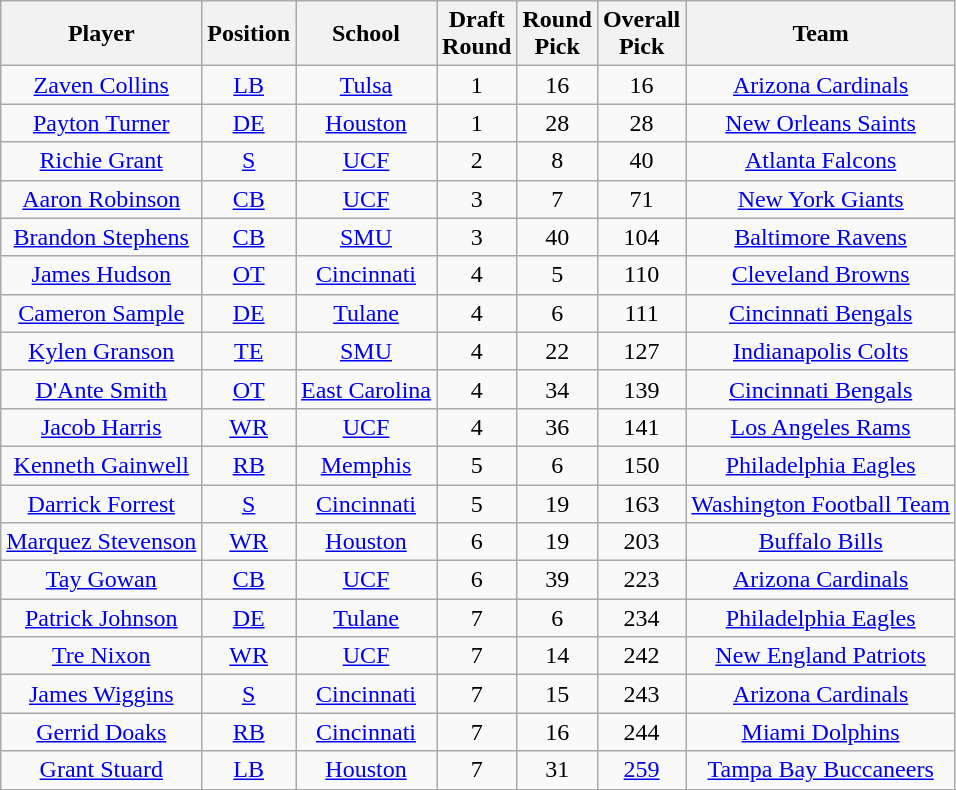<table class="wikitable sortable" border="1" style="text-align: center;">
<tr>
<th>Player</th>
<th>Position</th>
<th>School</th>
<th>Draft<br>Round</th>
<th>Round<br>Pick</th>
<th>Overall<br>Pick</th>
<th>Team</th>
</tr>
<tr>
<td><a href='#'>Zaven Collins</a></td>
<td><a href='#'>LB</a></td>
<td><a href='#'>Tulsa</a></td>
<td>1</td>
<td>16</td>
<td>16</td>
<td><a href='#'>Arizona Cardinals</a></td>
</tr>
<tr>
<td><a href='#'>Payton Turner</a></td>
<td><a href='#'>DE</a></td>
<td><a href='#'>Houston</a></td>
<td>1</td>
<td>28</td>
<td>28</td>
<td><a href='#'>New Orleans Saints</a></td>
</tr>
<tr>
<td><a href='#'>Richie Grant</a></td>
<td><a href='#'>S</a></td>
<td><a href='#'>UCF</a></td>
<td>2</td>
<td>8</td>
<td>40</td>
<td><a href='#'>Atlanta Falcons</a></td>
</tr>
<tr>
<td><a href='#'>Aaron Robinson</a></td>
<td><a href='#'>CB</a></td>
<td><a href='#'>UCF</a></td>
<td>3</td>
<td>7</td>
<td>71</td>
<td><a href='#'>New York Giants</a></td>
</tr>
<tr>
<td><a href='#'>Brandon Stephens</a></td>
<td><a href='#'>CB</a></td>
<td><a href='#'>SMU</a></td>
<td>3</td>
<td>40</td>
<td>104</td>
<td><a href='#'>Baltimore Ravens</a></td>
</tr>
<tr>
<td><a href='#'>James Hudson</a></td>
<td><a href='#'>OT</a></td>
<td><a href='#'>Cincinnati</a></td>
<td>4</td>
<td>5</td>
<td>110</td>
<td><a href='#'>Cleveland Browns</a></td>
</tr>
<tr>
<td><a href='#'>Cameron Sample</a></td>
<td><a href='#'>DE</a></td>
<td><a href='#'>Tulane</a></td>
<td>4</td>
<td>6</td>
<td>111</td>
<td><a href='#'>Cincinnati Bengals</a></td>
</tr>
<tr>
<td><a href='#'>Kylen Granson</a></td>
<td><a href='#'>TE</a></td>
<td><a href='#'>SMU</a></td>
<td>4</td>
<td>22</td>
<td>127</td>
<td><a href='#'>Indianapolis Colts</a></td>
</tr>
<tr>
<td><a href='#'>D'Ante Smith</a></td>
<td><a href='#'>OT</a></td>
<td><a href='#'>East Carolina</a></td>
<td>4</td>
<td>34</td>
<td>139</td>
<td><a href='#'>Cincinnati Bengals</a></td>
</tr>
<tr>
<td><a href='#'>Jacob Harris</a></td>
<td><a href='#'>WR</a></td>
<td><a href='#'>UCF</a></td>
<td>4</td>
<td>36</td>
<td>141</td>
<td><a href='#'>Los Angeles Rams</a></td>
</tr>
<tr>
<td><a href='#'>Kenneth Gainwell</a></td>
<td><a href='#'>RB</a></td>
<td><a href='#'>Memphis</a></td>
<td>5</td>
<td>6</td>
<td>150</td>
<td><a href='#'>Philadelphia Eagles</a></td>
</tr>
<tr>
<td><a href='#'>Darrick Forrest</a></td>
<td><a href='#'>S</a></td>
<td><a href='#'>Cincinnati</a></td>
<td>5</td>
<td>19</td>
<td>163</td>
<td><a href='#'>Washington Football Team</a></td>
</tr>
<tr>
<td><a href='#'>Marquez Stevenson</a></td>
<td><a href='#'>WR</a></td>
<td><a href='#'>Houston</a></td>
<td>6</td>
<td>19</td>
<td>203</td>
<td><a href='#'>Buffalo Bills</a></td>
</tr>
<tr>
<td><a href='#'>Tay Gowan</a></td>
<td><a href='#'>CB</a></td>
<td><a href='#'>UCF</a></td>
<td>6</td>
<td>39</td>
<td>223</td>
<td><a href='#'>Arizona Cardinals</a></td>
</tr>
<tr>
<td><a href='#'>Patrick Johnson</a></td>
<td><a href='#'>DE</a></td>
<td><a href='#'>Tulane</a></td>
<td>7</td>
<td>6</td>
<td>234</td>
<td><a href='#'>Philadelphia Eagles</a></td>
</tr>
<tr>
<td><a href='#'>Tre Nixon</a></td>
<td><a href='#'>WR</a></td>
<td><a href='#'>UCF</a></td>
<td>7</td>
<td>14</td>
<td>242</td>
<td><a href='#'>New England Patriots</a></td>
</tr>
<tr>
<td><a href='#'>James Wiggins</a></td>
<td><a href='#'>S</a></td>
<td><a href='#'>Cincinnati</a></td>
<td>7</td>
<td>15</td>
<td>243</td>
<td><a href='#'>Arizona Cardinals</a></td>
</tr>
<tr>
<td><a href='#'>Gerrid Doaks</a></td>
<td><a href='#'>RB</a></td>
<td><a href='#'>Cincinnati</a></td>
<td>7</td>
<td>16</td>
<td>244</td>
<td><a href='#'>Miami Dolphins</a></td>
</tr>
<tr>
<td><a href='#'>Grant Stuard</a></td>
<td><a href='#'>LB</a></td>
<td><a href='#'>Houston</a></td>
<td>7</td>
<td>31</td>
<td><a href='#'>259</a></td>
<td><a href='#'>Tampa Bay Buccaneers</a></td>
</tr>
<tr>
</tr>
</table>
